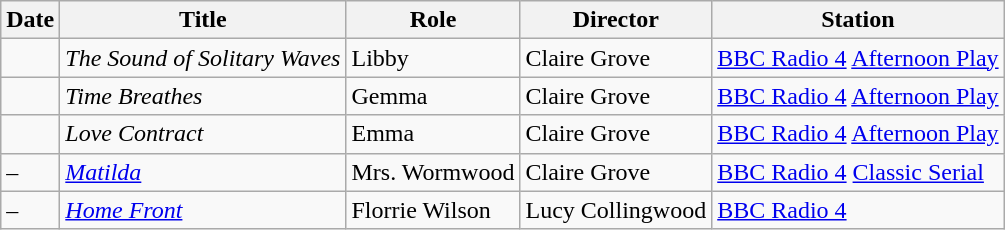<table class="wikitable sortable">
<tr>
<th>Date</th>
<th>Title</th>
<th>Role</th>
<th>Director</th>
<th>Station</th>
</tr>
<tr>
<td></td>
<td><em>The Sound of Solitary Waves</em> </td>
<td>Libby</td>
<td>Claire Grove</td>
<td><a href='#'>BBC Radio 4</a> <a href='#'>Afternoon Play</a></td>
</tr>
<tr>
<td></td>
<td><em>Time Breathes</em> </td>
<td>Gemma</td>
<td>Claire Grove</td>
<td><a href='#'>BBC Radio 4</a> <a href='#'>Afternoon Play</a></td>
</tr>
<tr>
<td></td>
<td><em>Love Contract</em> </td>
<td>Emma</td>
<td>Claire Grove</td>
<td><a href='#'>BBC Radio 4</a> <a href='#'>Afternoon Play</a></td>
</tr>
<tr>
<td> – </td>
<td><em><a href='#'>Matilda</a></em> </td>
<td>Mrs. Wormwood</td>
<td>Claire Grove</td>
<td><a href='#'>BBC Radio 4</a> <a href='#'>Classic Serial</a></td>
</tr>
<tr>
<td> – </td>
<td><em><a href='#'>Home Front</a></em> </td>
<td>Florrie Wilson</td>
<td>Lucy Collingwood</td>
<td><a href='#'>BBC Radio 4</a></td>
</tr>
</table>
